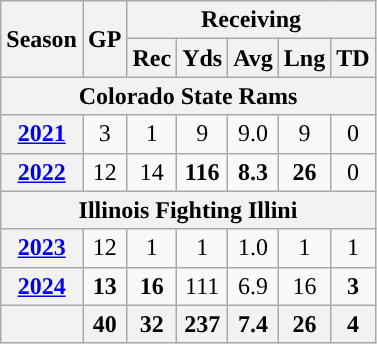<table class="wikitable" style="text-align:center;">
<tr>
<th rowspan="2">Season</th>
<th rowspan="2">GP</th>
<th colspan="5">Receiving</th>
</tr>
<tr>
<th>Rec</th>
<th>Yds</th>
<th>Avg</th>
<th>Lng</th>
<th>TD</th>
</tr>
<tr>
<th colspan="20">Colorado State Rams</th>
</tr>
<tr>
<th><a href='#'>2021</a></th>
<td>3</td>
<td>1</td>
<td>9</td>
<td>9.0</td>
<td>9</td>
<td>0</td>
</tr>
<tr>
<th><a href='#'>2022</a></th>
<td>12</td>
<td>14</td>
<td><strong>116</strong></td>
<td><strong>8.3</strong></td>
<td><strong>26</strong></td>
<td>0</td>
</tr>
<tr>
<th colspan="20">Illinois Fighting Illini</th>
</tr>
<tr>
<th><a href='#'>2023</a></th>
<td>12</td>
<td>1</td>
<td>1</td>
<td>1.0</td>
<td>1</td>
<td>1</td>
</tr>
<tr>
<th><a href='#'>2024</a></th>
<td><strong>13</strong></td>
<td><strong>16</strong></td>
<td>111</td>
<td>6.9</td>
<td>16</td>
<td><strong>3</strong></td>
</tr>
<tr>
<th></th>
<th>40</th>
<th>32</th>
<th>237</th>
<th>7.4</th>
<th>26</th>
<th>4</th>
</tr>
</table>
